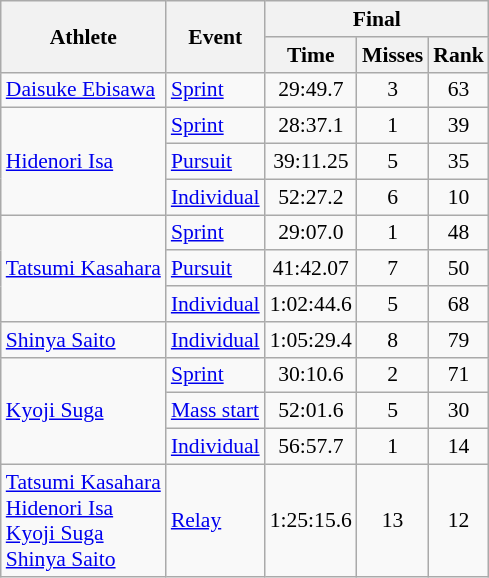<table class="wikitable" style="font-size:90%">
<tr>
<th rowspan="2">Athlete</th>
<th rowspan="2">Event</th>
<th colspan="3">Final</th>
</tr>
<tr>
<th>Time</th>
<th>Misses</th>
<th>Rank</th>
</tr>
<tr>
<td><a href='#'>Daisuke Ebisawa</a></td>
<td><a href='#'>Sprint</a></td>
<td align="center">29:49.7</td>
<td align="center">3</td>
<td align="center">63</td>
</tr>
<tr>
<td rowspan=3><a href='#'>Hidenori Isa</a></td>
<td><a href='#'>Sprint</a></td>
<td align="center">28:37.1</td>
<td align="center">1</td>
<td align="center">39</td>
</tr>
<tr>
<td><a href='#'>Pursuit</a></td>
<td align="center">39:11.25</td>
<td align="center">5</td>
<td align="center">35</td>
</tr>
<tr>
<td><a href='#'>Individual</a></td>
<td align="center">52:27.2</td>
<td align="center">6</td>
<td align="center">10</td>
</tr>
<tr>
<td rowspan=3><a href='#'>Tatsumi Kasahara</a></td>
<td><a href='#'>Sprint</a></td>
<td align="center">29:07.0</td>
<td align="center">1</td>
<td align="center">48</td>
</tr>
<tr>
<td><a href='#'>Pursuit</a></td>
<td align="center">41:42.07</td>
<td align="center">7</td>
<td align="center">50</td>
</tr>
<tr>
<td><a href='#'>Individual</a></td>
<td align="center">1:02:44.6</td>
<td align="center">5</td>
<td align="center">68</td>
</tr>
<tr>
<td><a href='#'>Shinya Saito</a></td>
<td><a href='#'>Individual</a></td>
<td align="center">1:05:29.4</td>
<td align="center">8</td>
<td align="center">79</td>
</tr>
<tr>
<td rowspan=3><a href='#'>Kyoji Suga</a></td>
<td><a href='#'>Sprint</a></td>
<td align="center">30:10.6</td>
<td align="center">2</td>
<td align="center">71</td>
</tr>
<tr>
<td><a href='#'>Mass start</a></td>
<td align="center">52:01.6</td>
<td align="center">5</td>
<td align="center">30</td>
</tr>
<tr>
<td><a href='#'>Individual</a></td>
<td align="center">56:57.7</td>
<td align="center">1</td>
<td align="center">14</td>
</tr>
<tr>
<td><a href='#'>Tatsumi Kasahara</a><br><a href='#'>Hidenori Isa</a><br><a href='#'>Kyoji Suga</a><br><a href='#'>Shinya Saito</a></td>
<td><a href='#'>Relay</a></td>
<td align="center">1:25:15.6</td>
<td align="center">13</td>
<td align="center">12</td>
</tr>
</table>
